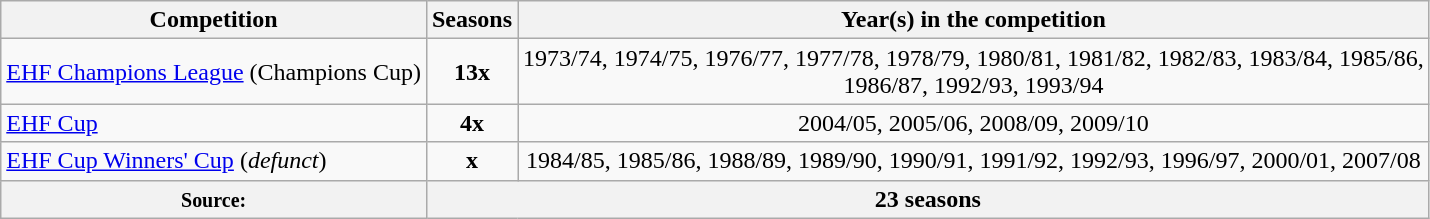<table class="wikitable" style="text-align: center">
<tr>
<th>Competition</th>
<th>Seasons</th>
<th>Year(s) in the competition</th>
</tr>
<tr>
<td align=left><a href='#'>EHF Champions League</a> (Champions Cup)</td>
<td><strong>13x</strong></td>
<td>1973/74, 1974/75, 1976/77, 1977/78, 1978/79, 1980/81, 1981/82, 1982/83, 1983/84, 1985/86,<br>1986/87, 1992/93, 1993/94</td>
</tr>
<tr>
<td align=left><a href='#'>EHF Cup</a></td>
<td><strong>4x</strong></td>
<td>2004/05, 2005/06, 2008/09, 2009/10</td>
</tr>
<tr>
<td align=left><a href='#'>EHF Cup Winners' Cup</a> (<em>defunct</em>)</td>
<td><strong>x</strong></td>
<td>1984/85, 1985/86, 1988/89, 1989/90, 1990/91, 1991/92, 1992/93, 1996/97, 2000/01, 2007/08</td>
</tr>
<tr>
<th><small>Source: </small></th>
<th colspan="2">23 seasons </th>
</tr>
</table>
